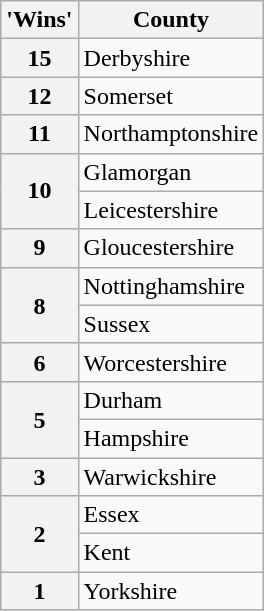<table class="wikitable sortable">
<tr>
<th>'Wins'</th>
<th>County</th>
</tr>
<tr>
<th scope=row>15</th>
<td>Derbyshire</td>
</tr>
<tr>
<th scope=row>12</th>
<td>Somerset</td>
</tr>
<tr>
<th scope=row>11</th>
<td>Northamptonshire</td>
</tr>
<tr>
<th scope=row rowspan=2>10</th>
<td>Glamorgan</td>
</tr>
<tr>
<td>Leicestershire</td>
</tr>
<tr>
<th scope=row>9</th>
<td>Gloucestershire</td>
</tr>
<tr>
<th scope=row rowspan=2>8</th>
<td>Nottinghamshire</td>
</tr>
<tr>
<td>Sussex</td>
</tr>
<tr>
<th scope=row rowspan=>6</th>
<td>Worcestershire</td>
</tr>
<tr>
<th scope=row rowspan=2>5</th>
<td>Durham</td>
</tr>
<tr>
<td>Hampshire</td>
</tr>
<tr>
<th scope=row rowspan=>3</th>
<td>Warwickshire</td>
</tr>
<tr>
<th scope=row rowspan=2>2</th>
<td>Essex</td>
</tr>
<tr>
<td>Kent</td>
</tr>
<tr>
<th scope=row rowspan=>1</th>
<td>Yorkshire</td>
</tr>
</table>
